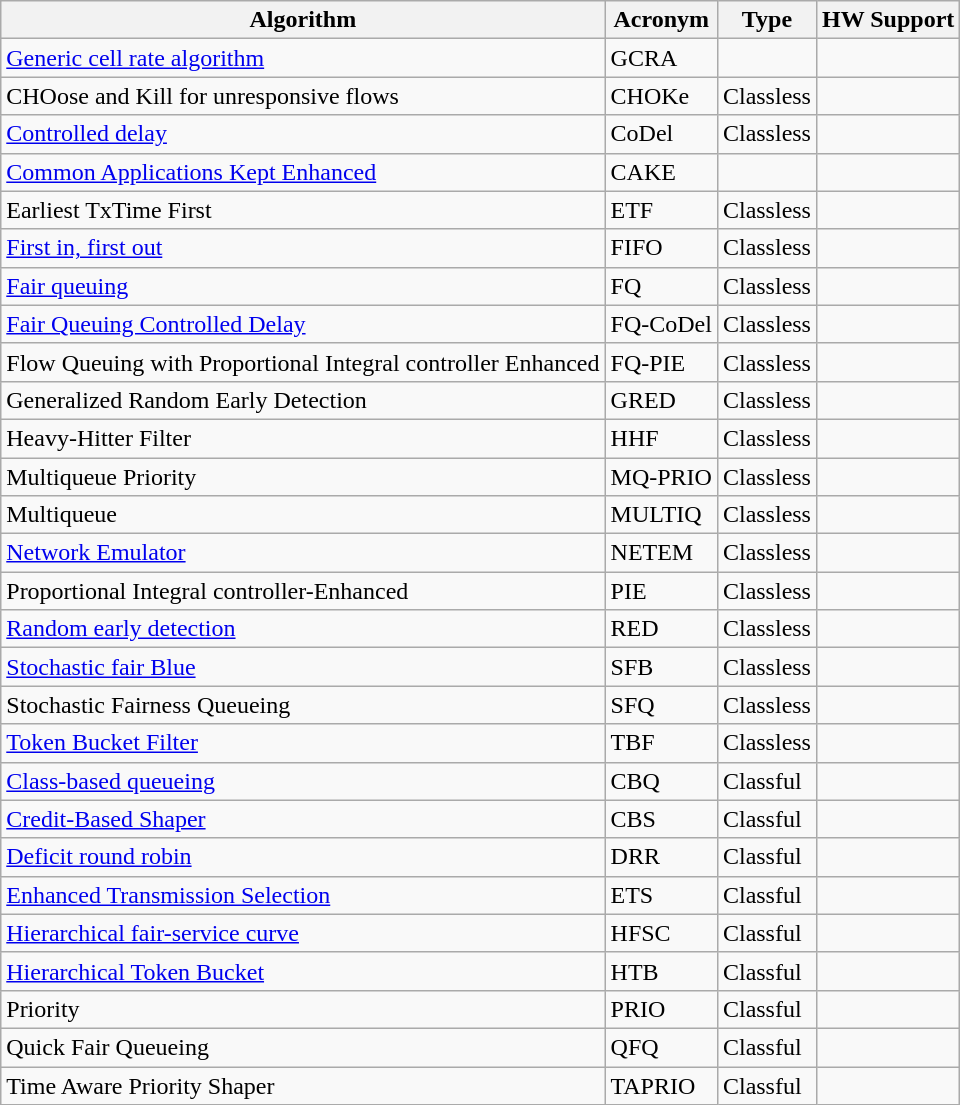<table class="wikitable sortable">
<tr>
<th>Algorithm</th>
<th>Acronym</th>
<th>Type</th>
<th>HW Support</th>
</tr>
<tr>
<td><a href='#'>Generic cell rate algorithm</a></td>
<td>GCRA</td>
<td></td>
<td></td>
</tr>
<tr>
<td>CHOose and Kill for unresponsive flows</td>
<td>CHOKe</td>
<td>Classless</td>
<td></td>
</tr>
<tr>
<td><a href='#'>Controlled delay</a></td>
<td>CoDel</td>
<td>Classless</td>
<td></td>
</tr>
<tr>
<td><a href='#'>Common Applications Kept Enhanced</a></td>
<td>CAKE</td>
<td></td>
<td></td>
</tr>
<tr>
<td>Earliest TxTime First</td>
<td>ETF</td>
<td>Classless</td>
<td></td>
</tr>
<tr>
<td><a href='#'>First in, first out</a></td>
<td>FIFO</td>
<td>Classless</td>
<td></td>
</tr>
<tr>
<td><a href='#'>Fair queuing</a></td>
<td>FQ</td>
<td>Classless</td>
<td></td>
</tr>
<tr>
<td><a href='#'>Fair Queuing Controlled Delay</a></td>
<td>FQ-CoDel</td>
<td>Classless</td>
<td></td>
</tr>
<tr>
<td>Flow Queuing with Proportional Integral controller Enhanced</td>
<td>FQ-PIE</td>
<td>Classless</td>
<td></td>
</tr>
<tr>
<td>Generalized Random Early Detection</td>
<td>GRED</td>
<td>Classless</td>
<td></td>
</tr>
<tr>
<td>Heavy-Hitter Filter</td>
<td>HHF</td>
<td>Classless</td>
<td></td>
</tr>
<tr>
<td>Multiqueue Priority</td>
<td>MQ-PRIO</td>
<td>Classless</td>
<td></td>
</tr>
<tr>
<td>Multiqueue</td>
<td>MULTIQ</td>
<td>Classless</td>
<td></td>
</tr>
<tr>
<td><a href='#'>Network Emulator</a></td>
<td>NETEM</td>
<td>Classless</td>
<td></td>
</tr>
<tr>
<td>Proportional Integral controller-Enhanced</td>
<td>PIE</td>
<td>Classless</td>
<td></td>
</tr>
<tr>
<td><a href='#'>Random early detection</a></td>
<td>RED</td>
<td>Classless</td>
<td></td>
</tr>
<tr>
<td><a href='#'>Stochastic fair Blue</a></td>
<td>SFB</td>
<td>Classless</td>
<td></td>
</tr>
<tr>
<td>Stochastic Fairness Queueing</td>
<td>SFQ</td>
<td>Classless</td>
<td></td>
</tr>
<tr>
<td><a href='#'>Token Bucket Filter</a></td>
<td>TBF</td>
<td>Classless</td>
<td></td>
</tr>
<tr>
<td><a href='#'>Class-based queueing</a></td>
<td>CBQ</td>
<td>Classful</td>
<td></td>
</tr>
<tr>
<td><a href='#'>Credit-Based Shaper</a></td>
<td>CBS</td>
<td>Classful</td>
<td></td>
</tr>
<tr>
<td><a href='#'>Deficit round robin</a></td>
<td>DRR</td>
<td>Classful</td>
<td></td>
</tr>
<tr>
<td><a href='#'>Enhanced Transmission Selection</a></td>
<td>ETS</td>
<td>Classful</td>
<td></td>
</tr>
<tr>
<td><a href='#'>Hierarchical fair-service curve</a></td>
<td>HFSC</td>
<td>Classful</td>
<td></td>
</tr>
<tr>
<td><a href='#'>Hierarchical Token Bucket</a></td>
<td>HTB</td>
<td>Classful</td>
<td></td>
</tr>
<tr>
<td>Priority</td>
<td>PRIO</td>
<td>Classful</td>
<td></td>
</tr>
<tr>
<td>Quick Fair Queueing</td>
<td>QFQ</td>
<td>Classful</td>
<td></td>
</tr>
<tr>
<td>Time Aware Priority Shaper</td>
<td>TAPRIO</td>
<td>Classful</td>
<td></td>
</tr>
</table>
